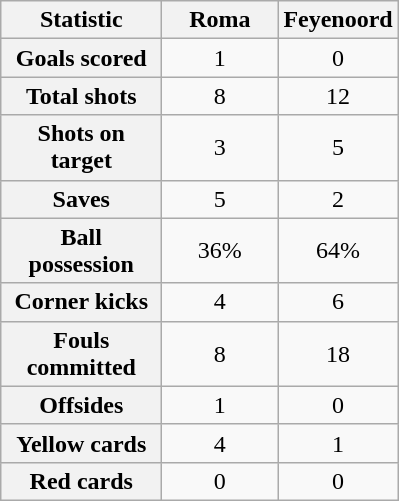<table class="wikitable plainrowheaders" style="text-align:center">
<tr>
<th scope="col" style="width:100px">Statistic</th>
<th scope="col" style="width:70px">Roma</th>
<th scope="col" style="width:70px">Feyenoord</th>
</tr>
<tr>
<th scope=row>Goals scored</th>
<td>1</td>
<td>0</td>
</tr>
<tr>
<th scope=row>Total shots</th>
<td>8</td>
<td>12</td>
</tr>
<tr>
<th scope=row>Shots on target</th>
<td>3</td>
<td>5</td>
</tr>
<tr>
<th scope=row>Saves</th>
<td>5</td>
<td>2</td>
</tr>
<tr>
<th scope=row>Ball possession</th>
<td>36%</td>
<td>64%</td>
</tr>
<tr>
<th scope=row>Corner kicks</th>
<td>4</td>
<td>6</td>
</tr>
<tr>
<th scope=row>Fouls committed</th>
<td>8</td>
<td>18</td>
</tr>
<tr>
<th scope=row>Offsides</th>
<td>1</td>
<td>0</td>
</tr>
<tr>
<th scope=row>Yellow cards</th>
<td>4</td>
<td>1</td>
</tr>
<tr>
<th scope=row>Red cards</th>
<td>0</td>
<td>0</td>
</tr>
</table>
